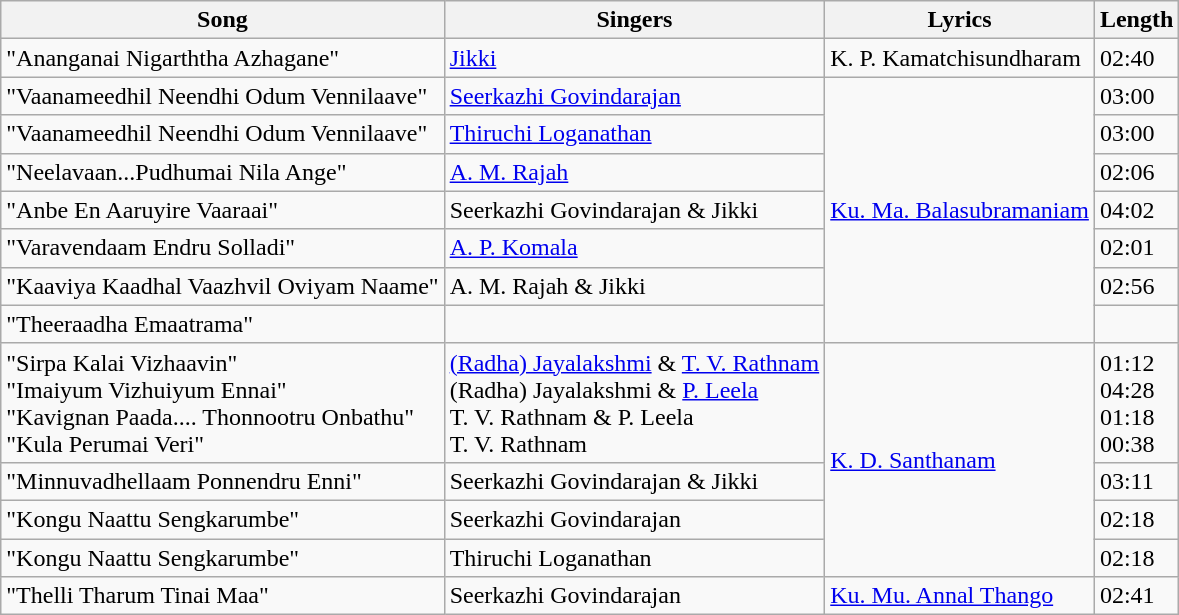<table class="wikitable">
<tr>
<th>Song</th>
<th>Singers</th>
<th>Lyrics</th>
<th>Length</th>
</tr>
<tr>
<td>"Ananganai Nigarththa Azhagane"</td>
<td><a href='#'>Jikki</a></td>
<td>K. P. Kamatchisundharam</td>
<td>02:40</td>
</tr>
<tr>
<td>"Vaanameedhil Neendhi Odum Vennilaave"</td>
<td><a href='#'>Seerkazhi Govindarajan</a></td>
<td rowspan="7"><a href='#'>Ku. Ma. Balasubramaniam</a></td>
<td>03:00</td>
</tr>
<tr>
<td>"Vaanameedhil Neendhi Odum Vennilaave"</td>
<td><a href='#'>Thiruchi Loganathan</a></td>
<td>03:00</td>
</tr>
<tr>
<td>"Neelavaan...Pudhumai Nila Ange"</td>
<td><a href='#'>A. M. Rajah</a></td>
<td>02:06</td>
</tr>
<tr>
<td>"Anbe En Aaruyire Vaaraai"</td>
<td>Seerkazhi Govindarajan & Jikki</td>
<td>04:02</td>
</tr>
<tr>
<td>"Varavendaam Endru Solladi"</td>
<td><a href='#'>A. P. Komala</a></td>
<td>02:01</td>
</tr>
<tr>
<td>"Kaaviya Kaadhal Vaazhvil Oviyam Naame"</td>
<td>A. M. Rajah & Jikki</td>
<td>02:56</td>
</tr>
<tr>
<td>"Theeraadha Emaatrama"</td>
<td></td>
<td></td>
</tr>
<tr>
<td>"Sirpa Kalai Vizhaavin"<br>"Imaiyum Vizhuiyum Ennai"<br>"Kavignan Paada.... Thonnootru Onbathu"<br>"Kula Perumai Veri"</td>
<td><a href='#'>(Radha) Jayalakshmi</a> & <a href='#'>T. V. Rathnam</a><br>(Radha) Jayalakshmi & <a href='#'>P. Leela</a><br>T. V. Rathnam & P. Leela<br>T. V. Rathnam</td>
<td rowspan="4"><a href='#'>K. D. Santhanam</a></td>
<td>01:12<br>04:28<br>01:18<br>00:38</td>
</tr>
<tr>
<td>"Minnuvadhellaam Ponnendru Enni"</td>
<td>Seerkazhi Govindarajan & Jikki</td>
<td>03:11</td>
</tr>
<tr>
<td>"Kongu Naattu Sengkarumbe"</td>
<td>Seerkazhi Govindarajan</td>
<td>02:18</td>
</tr>
<tr>
<td>"Kongu Naattu Sengkarumbe"</td>
<td>Thiruchi Loganathan</td>
<td>02:18</td>
</tr>
<tr>
<td>"Thelli Tharum Tinai Maa"</td>
<td>Seerkazhi Govindarajan</td>
<td><a href='#'>Ku. Mu. Annal Thango</a></td>
<td>02:41</td>
</tr>
</table>
